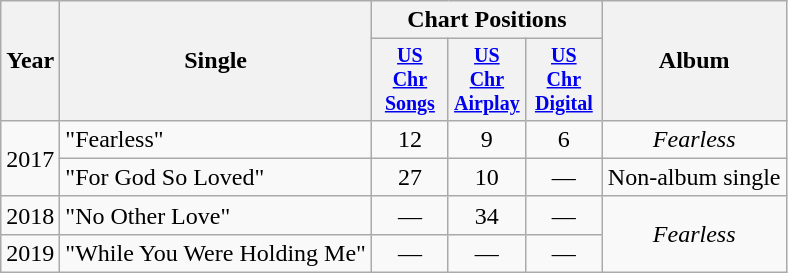<table class="wikitable" style="text-align:center;">
<tr>
<th rowspan="2">Year</th>
<th rowspan="2">Single</th>
<th colspan="3">Chart Positions</th>
<th rowspan="2">Album</th>
</tr>
<tr style="font-size:smaller;">
<th width="45"><a href='#'>US<br>Chr Songs</a><br></th>
<th width="45"><a href='#'>US<br>Chr Airplay</a><br></th>
<th width="45"><a href='#'>US<br>Chr Digital</a><br></th>
</tr>
<tr>
<td rowspan="2">2017</td>
<td align="left">"Fearless"</td>
<td>12</td>
<td>9</td>
<td>6</td>
<td><em>Fearless</em></td>
</tr>
<tr>
<td align="left">"For God So Loved"</td>
<td>27</td>
<td>10</td>
<td>—</td>
<td>Non-album single</td>
</tr>
<tr>
<td>2018</td>
<td align="left">"No Other Love"</td>
<td>—</td>
<td>34</td>
<td>—</td>
<td rowspan="2"><em>Fearless</em></td>
</tr>
<tr>
<td>2019</td>
<td align="left">"While You Were Holding Me"</td>
<td>—</td>
<td>—</td>
<td>—</td>
</tr>
</table>
